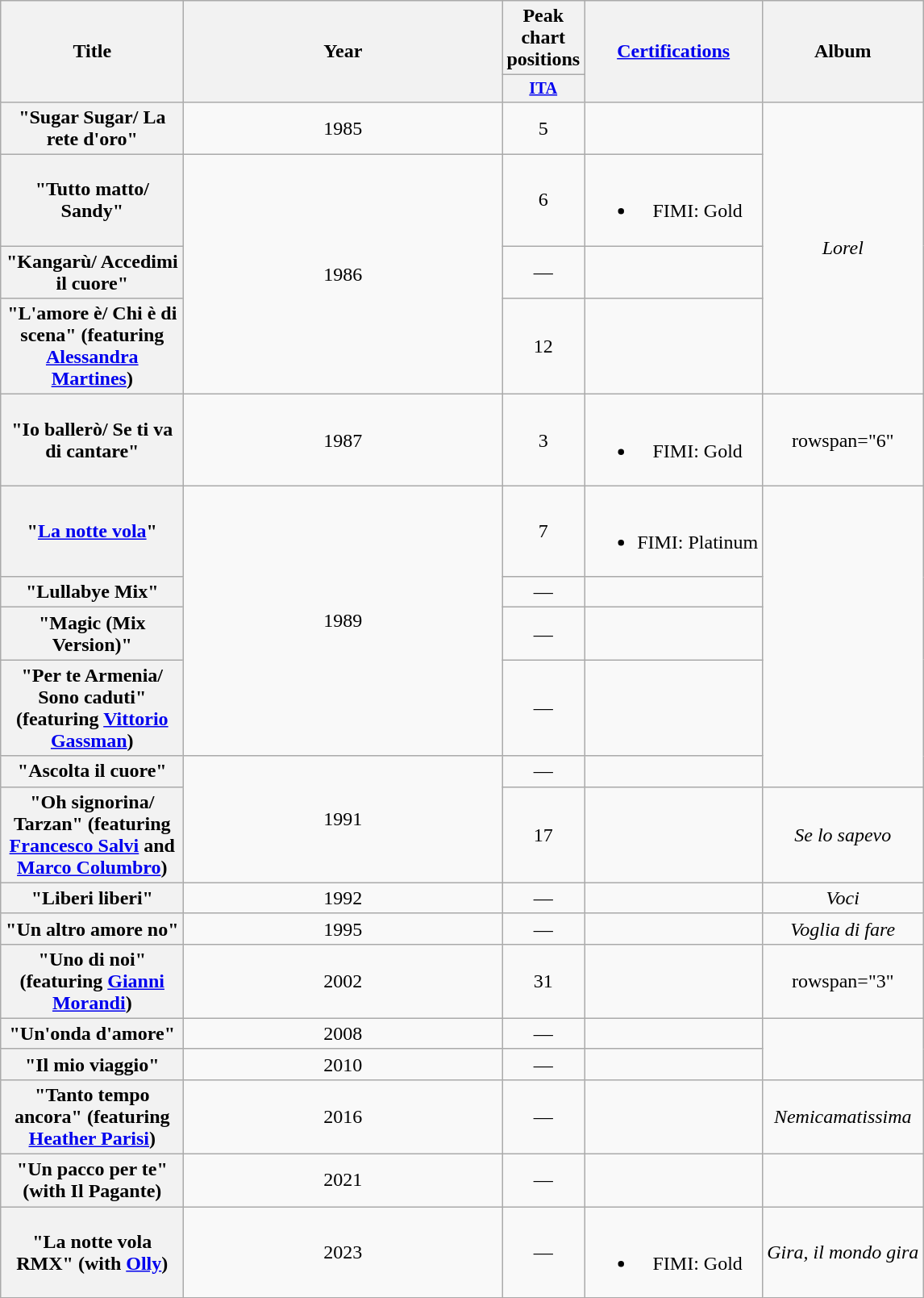<table class="wikitable plainrowheaders" style="text-align:center;">
<tr>
<th scope="col" rowspan="2" style="width:9em;">Title</th>
<th scope="col" rowspan="2" style="width:16em;">Year</th>
<th scope="col">Peak chart positions</th>
<th scope="col" rowspan="2"><a href='#'>Certifications</a></th>
<th scope="col" rowspan="2">Album</th>
</tr>
<tr>
<th scope="col" style="width:3em;font-size:85%;"><a href='#'>ITA</a></th>
</tr>
<tr>
<th scope="row">"Sugar Sugar/ La rete d'oro"</th>
<td>1985</td>
<td>5</td>
<td></td>
<td rowspan="4"><em>Lorel</em></td>
</tr>
<tr>
<th scope="row">"Tutto matto/ Sandy"</th>
<td rowspan="3">1986</td>
<td>6</td>
<td><br><ul><li>FIMI: Gold</li></ul></td>
</tr>
<tr>
<th scope="row">"Kangarù/ Accedimi il cuore"</th>
<td>—</td>
<td></td>
</tr>
<tr>
<th scope="row">"L'amore è/ Chi è di scena" (featuring <a href='#'>Alessandra Martines</a>)</th>
<td>12</td>
<td></td>
</tr>
<tr>
<th scope="row">"Io ballerò/ Se ti va di cantare"</th>
<td>1987</td>
<td>3</td>
<td><br><ul><li>FIMI: Gold</li></ul></td>
<td>rowspan="6" </td>
</tr>
<tr>
<th scope="row">"<a href='#'>La notte vola</a>"</th>
<td rowspan="4">1989</td>
<td>7</td>
<td><br><ul><li>FIMI: Platinum</li></ul></td>
</tr>
<tr>
<th scope="row">"Lullabye Mix"</th>
<td>—</td>
<td></td>
</tr>
<tr>
<th scope="row">"Magic (Mix Version)"</th>
<td>—</td>
<td></td>
</tr>
<tr>
<th scope="row">"Per te Armenia/ Sono caduti" (featuring <a href='#'>Vittorio Gassman</a>)</th>
<td>—</td>
<td></td>
</tr>
<tr>
<th scope="row">"Ascolta il cuore"</th>
<td rowspan="2">1991</td>
<td>—</td>
<td></td>
</tr>
<tr>
<th scope="row">"Oh signorina/ Tarzan" (featuring <a href='#'>Francesco Salvi</a> and <a href='#'>Marco Columbro</a>)</th>
<td>17</td>
<td></td>
<td><em>Se lo sapevo</em></td>
</tr>
<tr>
<th scope="row">"Liberi liberi"</th>
<td>1992</td>
<td>—</td>
<td></td>
<td><em>Voci</em></td>
</tr>
<tr>
<th scope="row">"Un altro amore no"</th>
<td>1995</td>
<td>—</td>
<td></td>
<td><em>Voglia di fare</em></td>
</tr>
<tr>
<th scope="row">"Uno di noi" (featuring <a href='#'>Gianni Morandi</a>)</th>
<td>2002</td>
<td>31</td>
<td></td>
<td>rowspan="3" </td>
</tr>
<tr>
<th scope="row">"Un'onda d'amore"</th>
<td>2008</td>
<td>—</td>
<td></td>
</tr>
<tr>
<th scope="row">"Il mio viaggio"</th>
<td>2010</td>
<td>—</td>
<td></td>
</tr>
<tr>
<th scope="row">"Tanto tempo ancora" (featuring <a href='#'>Heather Parisi</a>)</th>
<td>2016</td>
<td>—</td>
<td></td>
<td><em>Nemicamatissima</em></td>
</tr>
<tr>
<th scope="row">"Un pacco per te" (with Il Pagante)</th>
<td>2021</td>
<td>—</td>
<td></td>
<td></td>
</tr>
<tr>
<th scope="row">"La notte vola RMX" (with <a href='#'>Olly</a>)</th>
<td>2023</td>
<td>—</td>
<td><br><ul><li>FIMI: Gold</li></ul></td>
<td><em>Gira, il mondo gira</em></td>
</tr>
</table>
